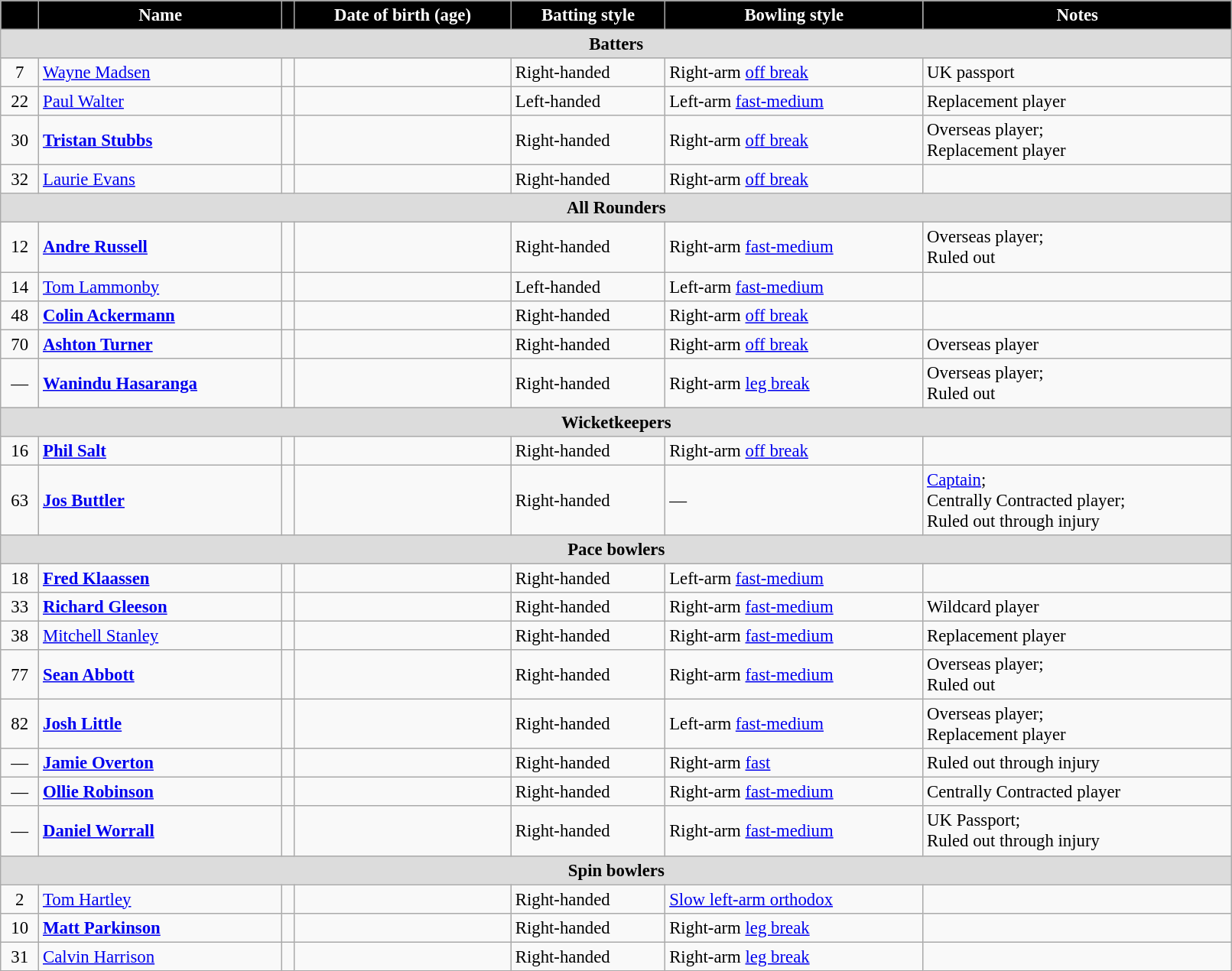<table class="wikitable" style="font-size:95%;" width="85%">
<tr>
<th style="background:black; color:white"></th>
<th style="background:black; color:white">Name</th>
<th style="background:black; color:white"></th>
<th style="background:black; color:white">Date of birth (age)</th>
<th style="background:black; color:white">Batting style</th>
<th style="background:black; color:white">Bowling style</th>
<th style="background:black; color:white">Notes</th>
</tr>
<tr>
<th colspan="7" style="background: #DCDCDC" align=right>Batters</th>
</tr>
<tr>
<td style="text-align:center">7</td>
<td><a href='#'>Wayne Madsen</a></td>
<td style="text-align:center"></td>
<td></td>
<td>Right-handed</td>
<td>Right-arm <a href='#'>off break</a></td>
<td>UK passport</td>
</tr>
<tr>
<td style="text-align:center">22</td>
<td><a href='#'>Paul Walter</a></td>
<td style="text-align:center"></td>
<td></td>
<td>Left-handed</td>
<td>Left-arm <a href='#'>fast-medium</a></td>
<td>Replacement player</td>
</tr>
<tr>
<td style="text-align:center">30</td>
<td><strong><a href='#'>Tristan Stubbs</a></strong></td>
<td style="text-align:center"></td>
<td></td>
<td>Right-handed</td>
<td>Right-arm <a href='#'>off break</a></td>
<td>Overseas player; <br> Replacement player</td>
</tr>
<tr>
<td style="text-align:center">32</td>
<td><a href='#'>Laurie Evans</a></td>
<td style="text-align:center"></td>
<td></td>
<td>Right-handed</td>
<td>Right-arm <a href='#'>off break</a></td>
<td></td>
</tr>
<tr>
<th colspan="7" style="background: #DCDCDC" align=right>All Rounders</th>
</tr>
<tr>
<td style="text-align:center">12</td>
<td><strong><a href='#'>Andre Russell</a></strong></td>
<td style="text-align:center"></td>
<td></td>
<td>Right-handed</td>
<td>Right-arm <a href='#'>fast-medium</a></td>
<td>Overseas player; <br> Ruled out</td>
</tr>
<tr>
<td style="text-align:center">14</td>
<td><a href='#'>Tom Lammonby</a></td>
<td style="text-align:center"></td>
<td></td>
<td>Left-handed</td>
<td>Left-arm <a href='#'>fast-medium</a></td>
<td></td>
</tr>
<tr>
<td style="text-align:center">48</td>
<td><strong><a href='#'>Colin Ackermann</a></strong></td>
<td style="text-align:center"></td>
<td></td>
<td>Right-handed</td>
<td>Right-arm <a href='#'>off break</a></td>
<td></td>
</tr>
<tr>
<td style="text-align:center">70</td>
<td><strong><a href='#'>Ashton Turner</a></strong></td>
<td style="text-align:center"></td>
<td></td>
<td>Right-handed</td>
<td>Right-arm <a href='#'>off break</a></td>
<td>Overseas player</td>
</tr>
<tr>
<td style="text-align:center">—</td>
<td><strong><a href='#'>Wanindu Hasaranga</a></strong></td>
<td style="text-align:center"></td>
<td></td>
<td>Right-handed</td>
<td>Right-arm <a href='#'>leg break</a></td>
<td>Overseas player; <br> Ruled out</td>
</tr>
<tr>
<th colspan="7" style="background: #DCDCDC" align=right>Wicketkeepers</th>
</tr>
<tr>
<td style="text-align:center">16</td>
<td><strong><a href='#'>Phil Salt</a></strong></td>
<td style="text-align:center"></td>
<td></td>
<td>Right-handed</td>
<td>Right-arm <a href='#'>off break</a></td>
<td></td>
</tr>
<tr>
<td style="text-align:center">63</td>
<td><strong><a href='#'>Jos Buttler</a></strong></td>
<td style="text-align:center"></td>
<td></td>
<td>Right-handed</td>
<td>—</td>
<td><a href='#'>Captain</a>; <br>Centrally Contracted player; <br> Ruled out through injury</td>
</tr>
<tr>
<th colspan="7" style="background: #DCDCDC" align=right>Pace bowlers</th>
</tr>
<tr>
<td style="text-align:center">18</td>
<td><strong><a href='#'>Fred Klaassen</a></strong></td>
<td style="text-align:center"></td>
<td></td>
<td>Right-handed</td>
<td>Left-arm <a href='#'>fast-medium</a></td>
<td></td>
</tr>
<tr>
<td style="text-align:center">33</td>
<td><strong><a href='#'>Richard Gleeson</a></strong></td>
<td style="text-align:center"></td>
<td></td>
<td>Right-handed</td>
<td>Right-arm <a href='#'>fast-medium</a></td>
<td>Wildcard player</td>
</tr>
<tr>
<td style="text-align:center">38</td>
<td><a href='#'>Mitchell Stanley</a></td>
<td style="text-align:center"></td>
<td></td>
<td>Right-handed</td>
<td>Right-arm <a href='#'>fast-medium</a></td>
<td>Replacement player</td>
</tr>
<tr>
<td style="text-align:center">77</td>
<td><strong><a href='#'>Sean Abbott</a></strong></td>
<td style="text-align:center"></td>
<td></td>
<td>Right-handed</td>
<td>Right-arm <a href='#'>fast-medium</a></td>
<td>Overseas player; <br> Ruled out</td>
</tr>
<tr>
<td style="text-align:center">82</td>
<td><strong><a href='#'>Josh Little</a></strong></td>
<td style="text-align:center"></td>
<td></td>
<td>Right-handed</td>
<td>Left-arm <a href='#'>fast-medium</a></td>
<td>Overseas player; <br> Replacement player</td>
</tr>
<tr>
<td style="text-align:center">—</td>
<td><strong><a href='#'>Jamie Overton</a></strong></td>
<td style="text-align:center"></td>
<td></td>
<td>Right-handed</td>
<td>Right-arm <a href='#'>fast</a></td>
<td>Ruled out through injury</td>
</tr>
<tr>
<td style="text-align:center">—</td>
<td><strong><a href='#'>Ollie Robinson</a></strong></td>
<td style="text-align:center"></td>
<td></td>
<td>Right-handed</td>
<td>Right-arm <a href='#'>fast-medium</a></td>
<td>Centrally Contracted player</td>
</tr>
<tr>
<td style="text-align:center">—</td>
<td><strong><a href='#'>Daniel Worrall</a></strong></td>
<td style="text-align:center"></td>
<td></td>
<td>Right-handed</td>
<td>Right-arm <a href='#'>fast-medium</a></td>
<td>UK Passport; <br> Ruled out through injury</td>
</tr>
<tr>
<th colspan="7" style="background: #DCDCDC" align=right>Spin bowlers</th>
</tr>
<tr>
<td style="text-align:center">2</td>
<td><a href='#'>Tom Hartley</a></td>
<td style="text-align:center"></td>
<td></td>
<td>Right-handed</td>
<td><a href='#'>Slow left-arm orthodox</a></td>
<td></td>
</tr>
<tr>
<td style="text-align:center">10</td>
<td><strong><a href='#'>Matt Parkinson</a></strong></td>
<td style="text-align:center"></td>
<td></td>
<td>Right-handed</td>
<td>Right-arm <a href='#'>leg break</a></td>
<td></td>
</tr>
<tr>
<td style="text-align:center">31</td>
<td><a href='#'>Calvin Harrison</a></td>
<td style="text-align:center"></td>
<td></td>
<td>Right-handed</td>
<td>Right-arm <a href='#'>leg break</a></td>
<td></td>
</tr>
</table>
